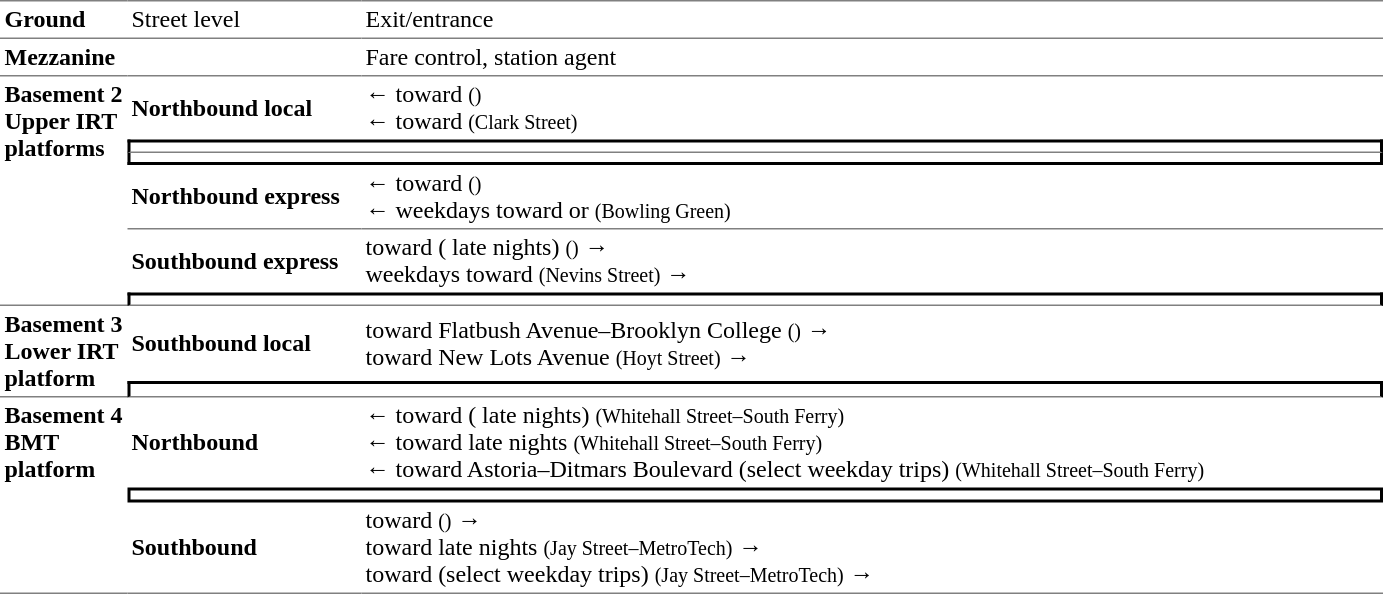<table table border=0 cellspacing=0 cellpadding=3>
<tr>
<td style="border-top:solid 1px gray;" width=75><strong>Ground</strong></td>
<td style="border-top:solid 1px gray;" width=150>Street level</td>
<td style="border-top:solid 1px gray;" width=675>Exit/entrance</td>
</tr>
<tr>
<td style="border-top:solid 1px gray;" colspan=2><strong>Mezzanine</strong></td>
<td style="border-top:solid 1px gray;">Fare control, station agent<br></td>
</tr>
<tr>
<td style="border-top:solid 1px gray;border-bottom:solid 1px gray;vertical-align:top;" rowspan=6><strong>Basement 2<br>Upper IRT platforms</strong></td>
<td style="border-top:solid 1px gray;"><span><strong>Northbound local</strong></span></td>
<td style="border-top:solid 1px gray;">←  toward  <small>()</small><br> ←  toward  <small>(Clark Street)</small></td>
</tr>
<tr>
<td style="border-top:solid 2px black;border-right:solid 2px black;border-left:solid 2px black;border-bottom:solid 1px gray;text-align:center;" colspan=2></td>
</tr>
<tr>
<td style="border-right:solid 2px black;border-left:solid 2px black;border-bottom:solid 2px black;text-align:center;" colspan=2></td>
</tr>
<tr>
<td style="border-bottom:solid 1px gray;"><span><strong>Northbound express</strong></span></td>
<td style="border-bottom:solid 1px gray;">←  toward  <small>()</small><br>←  weekdays toward  or  <small>(Bowling Green)</small></td>
</tr>
<tr>
<td><span><strong>Southbound express</strong></span></td>
<td>  toward  ( late nights) <small>()</small> →<br>  weekdays toward  <small>(Nevins Street)</small> →</td>
</tr>
<tr>
<td style="border-top:solid 2px black;border-right:solid 2px black;border-left:solid 2px black;border-bottom:solid 1px gray;text-align:center;" colspan=2></td>
</tr>
<tr>
<td style="border-bottom:solid 1px gray;vertical-align:top;" rowspan=2><strong>Basement 3<br>Lower IRT<br>platform</strong></td>
<td><span><strong>Southbound local</strong></span></td>
<td>  toward Flatbush Avenue–Brooklyn College <small>()</small> →<br>  toward New Lots Avenue <small>(Hoyt Street)</small> →</td>
</tr>
<tr>
<td style="border-top:solid 2px black;border-right:solid 2px black;border-left:solid 2px black;border-bottom:solid 1px gray;text-align:center;" colspan=2></td>
</tr>
<tr>
<td style="border-bottom:solid 1px gray;vertical-align:top;" rowspan=3><strong>Basement 4<br>BMT platform</strong></td>
<td><span><strong>Northbound</strong></span></td>
<td>←  toward  ( late nights) <small>(Whitehall Street–South Ferry)</small><br>←  toward  late nights <small>(Whitehall Street–South Ferry)</small><br>←  toward Astoria–Ditmars Boulevard (select weekday trips) <small>(Whitehall Street–South Ferry)</small></td>
</tr>
<tr>
<td style="border-top:solid 2px black;border-right:solid 2px black;border-left:solid 2px black;border-bottom:solid 2px black;text-align:center;" colspan=2></td>
</tr>
<tr>
<td style="border-bottom:solid 1px gray;"><span><strong>Southbound</strong></span></td>
<td style="border-bottom:solid 1px gray;">  toward  <small>()</small> →<br>  toward  late nights <small>(Jay Street–MetroTech)</small> →<br>  toward  (select weekday trips) <small>(Jay Street–MetroTech)</small> →</td>
</tr>
</table>
